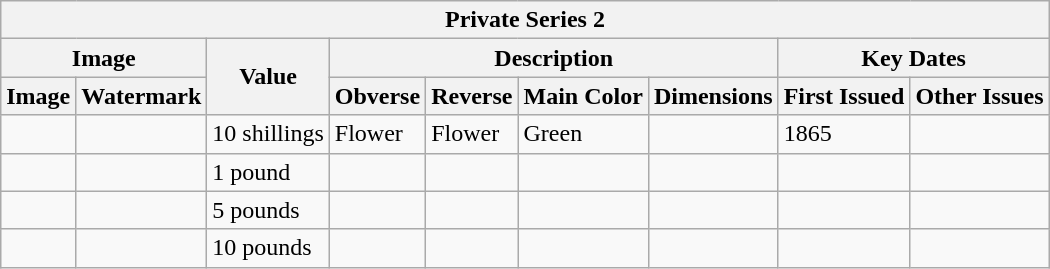<table class="wikitable" style="font-size: 100%">
<tr>
<th colspan="10">Private Series 2</th>
</tr>
<tr>
<th colspan="2">Image</th>
<th rowspan="2">Value</th>
<th colspan="4">Description</th>
<th colspan="2">Key Dates</th>
</tr>
<tr>
<th>Image</th>
<th>Watermark</th>
<th>Obverse</th>
<th>Reverse</th>
<th>Main Color</th>
<th>Dimensions</th>
<th>First Issued</th>
<th>Other Issues</th>
</tr>
<tr>
<td></td>
<td></td>
<td>10 shillings</td>
<td>Flower</td>
<td>Flower</td>
<td>Green</td>
<td></td>
<td>1865</td>
<td></td>
</tr>
<tr>
<td></td>
<td></td>
<td>1 pound</td>
<td></td>
<td></td>
<td></td>
<td></td>
<td></td>
<td></td>
</tr>
<tr>
<td></td>
<td></td>
<td>5 pounds</td>
<td></td>
<td></td>
<td></td>
<td></td>
<td></td>
<td></td>
</tr>
<tr>
<td></td>
<td></td>
<td>10 pounds</td>
<td></td>
<td></td>
<td></td>
<td></td>
<td></td>
<td></td>
</tr>
</table>
